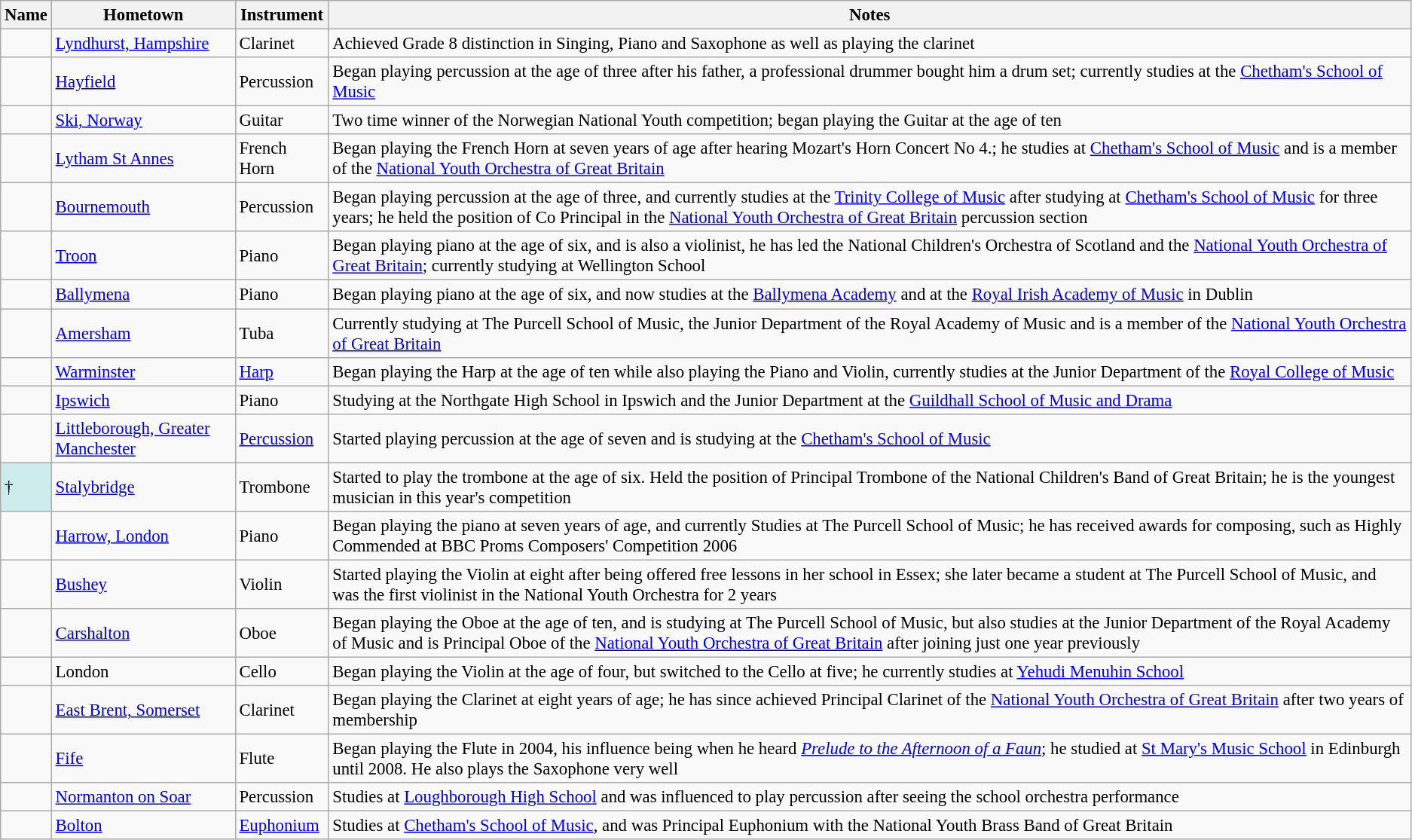<table class="wikitable sortable" style="font-size: 95%">
<tr>
<th>Name</th>
<th>Hometown</th>
<th>Instrument</th>
<th class="unsortable">Notes</th>
</tr>
<tr>
<td></td>
<td><a href='#'>Lyndhurst, Hampshire</a></td>
<td>Clarinet</td>
<td>Achieved Grade 8 distinction in Singing, Piano and Saxophone as well as playing the clarinet</td>
</tr>
<tr>
<td></td>
<td><a href='#'>Hayfield</a></td>
<td>Percussion</td>
<td>Began playing percussion at the age of three after his father, a professional drummer bought him a drum set; currently studies at the <a href='#'>Chetham's School of Music</a></td>
</tr>
<tr>
<td><strong></strong></td>
<td><a href='#'>Ski, Norway</a></td>
<td>Guitar</td>
<td>Two time winner of the Norwegian National Youth competition; began playing the Guitar at the age of ten</td>
</tr>
<tr>
<td></td>
<td><a href='#'>Lytham St Annes</a></td>
<td>French Horn</td>
<td>Began playing the French Horn at seven years of age after hearing Mozart's Horn Concert No 4.; he studies at <a href='#'>Chetham's School of Music</a> and is a member of the <a href='#'>National Youth Orchestra of Great Britain</a></td>
</tr>
<tr>
<td></td>
<td><a href='#'>Bournemouth</a></td>
<td>Percussion</td>
<td>Began playing percussion at the age of three, and currently studies at the <a href='#'>Trinity College of Music</a> after studying at <a href='#'>Chetham's School of Music</a> for three years; he held the position of Co Principal in the <a href='#'>National Youth Orchestra of Great Britain</a> percussion section</td>
</tr>
<tr>
<td></td>
<td><a href='#'>Troon</a></td>
<td>Piano</td>
<td>Began playing piano at the age of six, and is also a violinist, he has led the National Children's Orchestra of Scotland and the <a href='#'>National Youth Orchestra of Great Britain</a>; currently studying at Wellington School</td>
</tr>
<tr>
<td></td>
<td><a href='#'>Ballymena</a></td>
<td>Piano</td>
<td>Began playing piano at the age of six, and now studies at the <a href='#'>Ballymena Academy</a> and at the <a href='#'>Royal Irish Academy of Music</a> in Dublin</td>
</tr>
<tr>
<td></td>
<td><a href='#'>Amersham</a></td>
<td>Tuba</td>
<td>Currently studying at The Purcell School of Music, the Junior Department of the Royal Academy of Music and is a member of the <a href='#'>National Youth Orchestra of Great Britain</a></td>
</tr>
<tr>
<td></td>
<td><a href='#'>Warminster</a></td>
<td><a href='#'>Harp</a></td>
<td>Began playing the Harp at the age of ten while also playing the Piano and Violin, currently studies at the Junior Department of the <a href='#'>Royal College of Music</a></td>
</tr>
<tr>
<td><strong></strong></td>
<td><a href='#'>Ipswich</a></td>
<td>Piano</td>
<td>Studying at the Northgate High School in Ipswich and the Junior Department at the <a href='#'>Guildhall School of Music and Drama</a></td>
</tr>
<tr>
<td><strong></strong></td>
<td><a href='#'>Littleborough, Greater Manchester</a></td>
<td><a href='#'>Percussion</a></td>
<td>Started playing percussion at the age of seven and is studying at the <a href='#'>Chetham's School of Music</a></td>
</tr>
<tr>
<td bgcolor="#CFECEC"><strong></strong>†</td>
<td><a href='#'>Stalybridge</a></td>
<td>Trombone</td>
<td>Started to play the trombone at the age of six. Held the position of Principal Trombone of the National Children's Band of Great Britain; he is the youngest musician in this year's competition</td>
</tr>
<tr>
<td></td>
<td><a href='#'>Harrow, London</a></td>
<td>Piano</td>
<td>Began playing the piano at seven years of age, and currently Studies at The Purcell School of Music; he has received awards for composing, such as Highly Commended at BBC Proms Composers' Competition 2006</td>
</tr>
<tr>
<td></td>
<td><a href='#'>Bushey</a></td>
<td>Violin</td>
<td>Started playing the Violin at eight after being offered free lessons in her school in Essex; she later became a student at The Purcell School of Music, and was the first violinist in the National Youth Orchestra for 2 years</td>
</tr>
<tr>
<td></td>
<td><a href='#'>Carshalton</a></td>
<td>Oboe</td>
<td>Began playing the Oboe at the age of ten, and is studying at The Purcell School of Music, but also studies at the Junior Department of the Royal Academy of Music and is Principal Oboe of the <a href='#'>National Youth Orchestra of Great Britain</a> after joining just one year previously</td>
</tr>
<tr>
<td></td>
<td>London</td>
<td>Cello</td>
<td>Began playing the Violin at the age of four, but switched to the Cello at five; he currently studies at <a href='#'>Yehudi Menuhin School</a></td>
</tr>
<tr>
<td></td>
<td><a href='#'>East Brent, Somerset</a></td>
<td>Clarinet</td>
<td>Began playing the Clarinet at eight years of age; he has since achieved Principal Clarinet of the <a href='#'>National Youth Orchestra of Great Britain</a> after two years of membership</td>
</tr>
<tr>
<td><strong></strong></td>
<td><a href='#'>Fife</a></td>
<td>Flute</td>
<td>Began playing the Flute in 2004, his influence being when he heard <em><a href='#'>Prelude to the Afternoon of a Faun</a></em>; he studied at <a href='#'>St Mary's Music School</a> in Edinburgh until 2008. He also plays the Saxophone very well</td>
</tr>
<tr>
<td></td>
<td><a href='#'>Normanton on Soar</a></td>
<td>Percussion</td>
<td>Studies at <a href='#'>Loughborough High School</a> and was influenced to play percussion after seeing the school orchestra performance</td>
</tr>
<tr>
<td></td>
<td><a href='#'>Bolton</a></td>
<td><a href='#'>Euphonium</a></td>
<td>Studies at <a href='#'>Chetham's School of Music</a>, and was Principal Euphonium with the National Youth Brass Band of Great Britain</td>
</tr>
</table>
